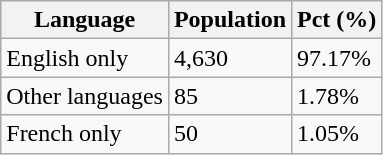<table class="wikitable">
<tr>
<th>Language</th>
<th>Population</th>
<th>Pct (%)</th>
</tr>
<tr>
<td>English only</td>
<td>4,630</td>
<td>97.17%</td>
</tr>
<tr>
<td>Other languages</td>
<td>85</td>
<td>1.78%</td>
</tr>
<tr>
<td>French only</td>
<td>50</td>
<td>1.05%</td>
</tr>
</table>
